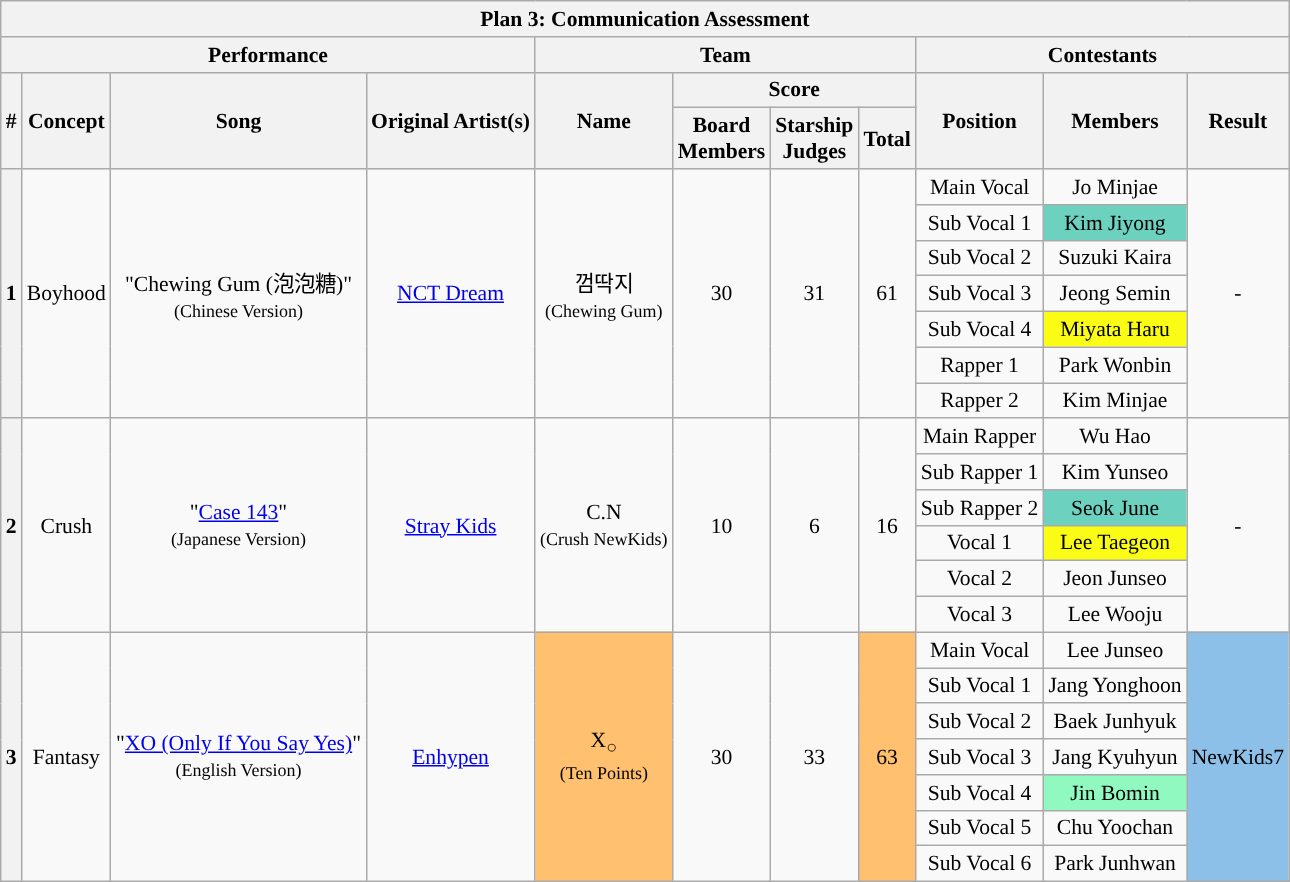<table class="wikitable sortable mw-collapsible mw-collapsed" style="font-size:90%; text-align:center; ">
<tr>
<th colspan="11">Plan 3: Communication Assessment</th>
</tr>
<tr>
<th colspan="4">Performance</th>
<th colspan="4">Team</th>
<th colspan="3">Contestants</th>
</tr>
<tr>
<th rowspan="2">#</th>
<th rowspan="2">Concept</th>
<th rowspan="2">Song</th>
<th rowspan="2">Original Artist(s)</th>
<th rowspan="2">Name</th>
<th colspan="3">Score</th>
<th rowspan="2">Position</th>
<th rowspan="2">Members</th>
<th rowspan="2">Result</th>
</tr>
<tr>
<th>Board<br>Members</th>
<th>Starship<br>Judges</th>
<th>Total</th>
</tr>
<tr>
<th rowspan="7">1</th>
<td rowspan="7">Boyhood</td>
<td rowspan="7">"Chewing Gum (泡泡糖)"<br><small>(Chinese Version)</small></td>
<td rowspan="7"><a href='#'>NCT Dream</a></td>
<td rowspan="7">껌딱지<br><small>(Chewing Gum)</small></td>
<td rowspan="7">30</td>
<td rowspan="7">31</td>
<td rowspan="7">61</td>
<td>Main Vocal</td>
<td>Jo Minjae</td>
<td rowspan="7">-</td>
</tr>
<tr>
<td>Sub Vocal 1</td>
<td style="background:#6CD1BF">Kim Jiyong</td>
</tr>
<tr>
<td>Sub Vocal 2</td>
<td>Suzuki Kaira</td>
</tr>
<tr>
<td>Sub Vocal 3</td>
<td>Jeong Semin</td>
</tr>
<tr>
<td>Sub Vocal 4</td>
<td style="background:#fafc15">Miyata Haru</td>
</tr>
<tr>
<td>Rapper 1</td>
<td>Park Wonbin</td>
</tr>
<tr>
<td>Rapper 2</td>
<td>Kim Minjae</td>
</tr>
<tr>
<th rowspan="6">2</th>
<td rowspan="6">Crush</td>
<td rowspan="6">"<a href='#'>Case 143</a>"<br><small>(Japanese Version)</small></td>
<td rowspan="6"><a href='#'>Stray Kids</a></td>
<td rowspan="6">C.N<br><small>(Crush NewKids)</small></td>
<td rowspan="6">10</td>
<td rowspan="6">6</td>
<td rowspan="6">16</td>
<td>Main Rapper</td>
<td>Wu Hao</td>
<td rowspan="6">-</td>
</tr>
<tr>
<td>Sub Rapper 1</td>
<td>Kim Yunseo</td>
</tr>
<tr>
<td>Sub Rapper 2</td>
<td style="background:#6CD1BF">Seok June</td>
</tr>
<tr>
<td>Vocal 1</td>
<td style="background:#fafc15">Lee Taegeon</td>
</tr>
<tr>
<td>Vocal 2</td>
<td>Jeon Junseo</td>
</tr>
<tr>
<td>Vocal 3</td>
<td>Lee Wooju</td>
</tr>
<tr>
<th rowspan="7">3</th>
<td rowspan="7">Fantasy</td>
<td rowspan="7">"<a href='#'>XO (Only If You Say Yes)</a>"<br><small>(English Version)</small></td>
<td rowspan="7"><a href='#'>Enhypen</a></td>
<td rowspan="7" style="background:#FFC06F">X<sub>○</sub><br><small>(Ten Points)</small></td>
<td rowspan="7">30</td>
<td rowspan="7">33</td>
<td rowspan="7" style="background:#FFC06F">63</td>
<td>Main Vocal</td>
<td>Lee Junseo</td>
<td rowspan="7" style="background:#8cc0e9">NewKids7</td>
</tr>
<tr>
<td>Sub Vocal 1</td>
<td>Jang Yonghoon</td>
</tr>
<tr>
<td>Sub Vocal 2</td>
<td>Baek Junhyuk</td>
</tr>
<tr>
<td>Sub Vocal 3</td>
<td>Jang Kyuhyun</td>
</tr>
<tr>
<td>Sub Vocal 4</td>
<td style="background:#90F9C0">Jin Bomin</td>
</tr>
<tr>
<td>Sub Vocal 5</td>
<td>Chu Yoochan</td>
</tr>
<tr>
<td>Sub Vocal 6</td>
<td>Park Junhwan</td>
</tr>
</table>
